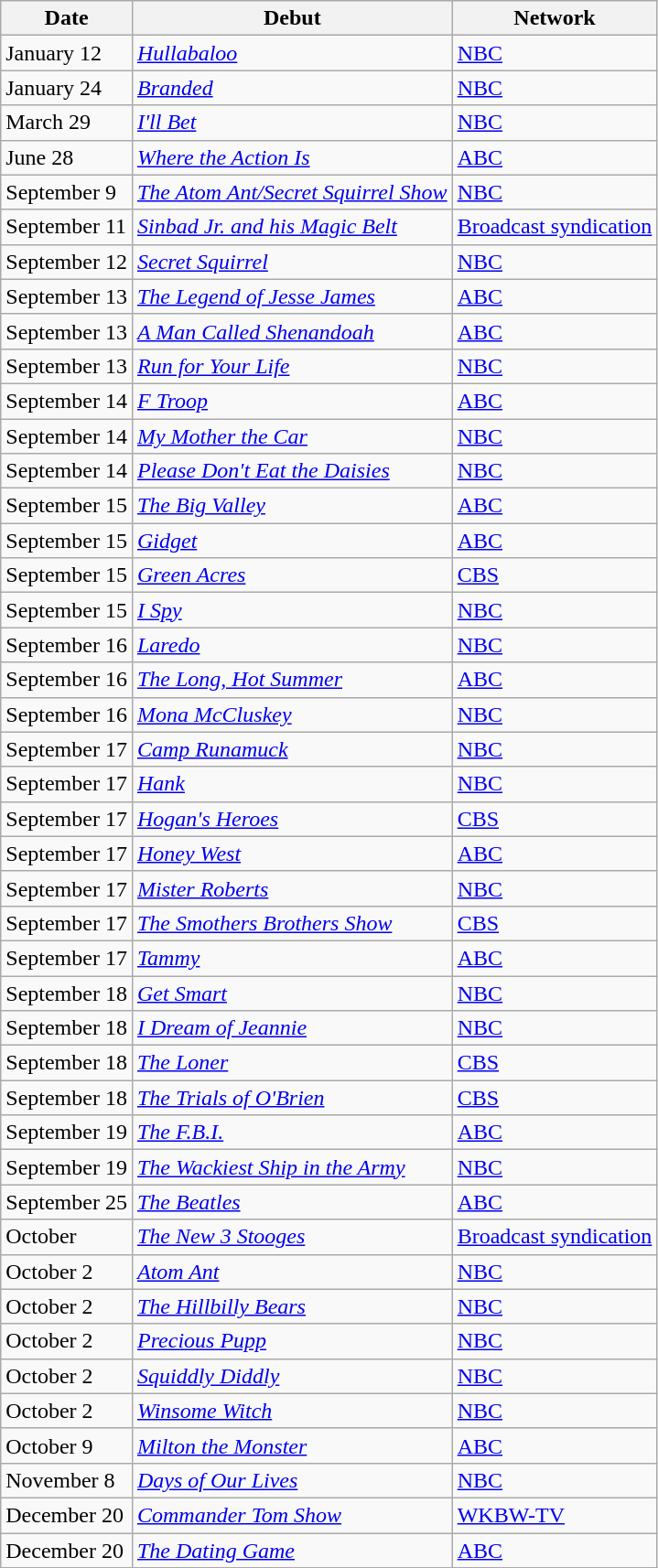<table class="wikitable sortable">
<tr>
<th>Date</th>
<th>Debut</th>
<th>Network</th>
</tr>
<tr>
<td>January 12</td>
<td><em><a href='#'>Hullabaloo</a></em></td>
<td><a href='#'>NBC</a></td>
</tr>
<tr>
<td>January 24</td>
<td><em><a href='#'>Branded</a></em></td>
<td><a href='#'>NBC</a></td>
</tr>
<tr>
<td>March 29</td>
<td><em><a href='#'>I'll Bet</a></em></td>
<td><a href='#'>NBC</a></td>
</tr>
<tr>
<td>June 28</td>
<td><em><a href='#'>Where the Action Is</a></em></td>
<td><a href='#'>ABC</a></td>
</tr>
<tr>
<td>September 9</td>
<td><em><a href='#'>The Atom Ant/Secret Squirrel Show</a></em></td>
<td><a href='#'>NBC</a></td>
</tr>
<tr>
<td>September 11</td>
<td><em><a href='#'>Sinbad Jr. and his Magic Belt</a></em></td>
<td><a href='#'>Broadcast syndication</a></td>
</tr>
<tr>
<td>September 12</td>
<td><em><a href='#'>Secret Squirrel</a></em></td>
<td><a href='#'>NBC</a></td>
</tr>
<tr>
<td>September 13</td>
<td><em><a href='#'>The Legend of Jesse James</a></em></td>
<td><a href='#'>ABC</a></td>
</tr>
<tr>
<td>September 13</td>
<td><em><a href='#'>A Man Called Shenandoah</a></em></td>
<td><a href='#'>ABC</a></td>
</tr>
<tr>
<td>September 13</td>
<td><em><a href='#'>Run for Your Life</a></em></td>
<td><a href='#'>NBC</a></td>
</tr>
<tr>
<td>September 14</td>
<td><em><a href='#'>F Troop</a></em></td>
<td><a href='#'>ABC</a></td>
</tr>
<tr>
<td>September 14</td>
<td><em><a href='#'>My Mother the Car</a></em></td>
<td><a href='#'>NBC</a></td>
</tr>
<tr>
<td>September 14</td>
<td><em><a href='#'>Please Don't Eat the Daisies</a></em></td>
<td><a href='#'>NBC</a></td>
</tr>
<tr>
<td>September 15</td>
<td><em><a href='#'>The Big Valley</a></em></td>
<td><a href='#'>ABC</a></td>
</tr>
<tr>
<td>September 15</td>
<td><em><a href='#'>Gidget</a></em></td>
<td><a href='#'>ABC</a></td>
</tr>
<tr>
<td>September 15</td>
<td><em><a href='#'>Green Acres</a></em></td>
<td><a href='#'>CBS</a></td>
</tr>
<tr>
<td>September 15</td>
<td><em><a href='#'>I Spy</a></em></td>
<td><a href='#'>NBC</a></td>
</tr>
<tr>
<td>September 16</td>
<td><em><a href='#'>Laredo</a></em></td>
<td><a href='#'>NBC</a></td>
</tr>
<tr>
<td>September 16</td>
<td><em><a href='#'>The Long, Hot Summer</a></em></td>
<td><a href='#'>ABC</a></td>
</tr>
<tr>
<td>September 16</td>
<td><em><a href='#'>Mona McCluskey</a></em></td>
<td><a href='#'>NBC</a></td>
</tr>
<tr>
<td>September 17</td>
<td><em><a href='#'>Camp Runamuck</a></em></td>
<td><a href='#'>NBC</a></td>
</tr>
<tr>
<td>September 17</td>
<td><em><a href='#'>Hank</a></em></td>
<td><a href='#'>NBC</a></td>
</tr>
<tr>
<td>September 17</td>
<td><em><a href='#'>Hogan's Heroes</a></em></td>
<td><a href='#'>CBS</a></td>
</tr>
<tr>
<td>September 17</td>
<td><em><a href='#'>Honey West</a></em></td>
<td><a href='#'>ABC</a></td>
</tr>
<tr>
<td>September 17</td>
<td><em><a href='#'>Mister Roberts</a></em></td>
<td><a href='#'>NBC</a></td>
</tr>
<tr>
<td>September 17</td>
<td><em><a href='#'>The Smothers Brothers Show</a></em></td>
<td><a href='#'>CBS</a></td>
</tr>
<tr>
<td>September 17</td>
<td><em><a href='#'>Tammy</a></em></td>
<td><a href='#'>ABC</a></td>
</tr>
<tr>
<td>September 18</td>
<td><em><a href='#'>Get Smart</a></em></td>
<td><a href='#'>NBC</a></td>
</tr>
<tr>
<td>September 18</td>
<td><em><a href='#'>I Dream of Jeannie</a></em></td>
<td><a href='#'>NBC</a></td>
</tr>
<tr>
<td>September 18</td>
<td><em><a href='#'>The Loner</a></em></td>
<td><a href='#'>CBS</a></td>
</tr>
<tr>
<td>September 18</td>
<td><em><a href='#'>The Trials of O'Brien</a></em></td>
<td><a href='#'>CBS</a></td>
</tr>
<tr>
<td>September 19</td>
<td><em><a href='#'>The F.B.I.</a></em></td>
<td><a href='#'>ABC</a></td>
</tr>
<tr>
<td>September 19</td>
<td><em><a href='#'>The Wackiest Ship in the Army</a></em></td>
<td><a href='#'>NBC</a></td>
</tr>
<tr>
<td>September 25</td>
<td><em><a href='#'>The Beatles</a></em></td>
<td><a href='#'>ABC</a></td>
</tr>
<tr>
<td>October</td>
<td><em><a href='#'>The New 3 Stooges</a></em></td>
<td><a href='#'>Broadcast syndication</a></td>
</tr>
<tr>
<td>October 2</td>
<td><em><a href='#'>Atom Ant</a></em></td>
<td><a href='#'>NBC</a></td>
</tr>
<tr>
<td>October 2</td>
<td><em><a href='#'>The Hillbilly Bears</a></em></td>
<td><a href='#'>NBC</a></td>
</tr>
<tr>
<td>October 2</td>
<td><em><a href='#'>Precious Pupp</a></em></td>
<td><a href='#'>NBC</a></td>
</tr>
<tr>
<td>October 2</td>
<td><em><a href='#'>Squiddly Diddly</a></em></td>
<td><a href='#'>NBC</a></td>
</tr>
<tr>
<td>October 2</td>
<td><em><a href='#'>Winsome Witch</a></em></td>
<td><a href='#'>NBC</a></td>
</tr>
<tr>
<td>October 9</td>
<td><em><a href='#'>Milton the Monster</a></em></td>
<td><a href='#'>ABC</a></td>
</tr>
<tr>
<td>November 8</td>
<td><em><a href='#'>Days of Our Lives</a></em></td>
<td><a href='#'>NBC</a></td>
</tr>
<tr>
<td>December 20</td>
<td><em><a href='#'>Commander Tom Show</a></em></td>
<td><a href='#'>WKBW-TV</a></td>
</tr>
<tr>
<td>December 20</td>
<td><em><a href='#'>The Dating Game</a></em></td>
<td><a href='#'>ABC</a></td>
</tr>
</table>
